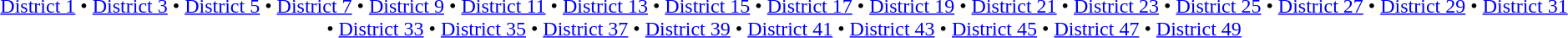<table id=toc class=toc summary=Contents>
<tr>
<td align=center><br><a href='#'>District 1</a> • <a href='#'>District 3</a> • <a href='#'>District 5</a> • <a href='#'>District 7</a> • <a href='#'>District 9</a> • <a href='#'>District 11</a> • <a href='#'>District 13</a> • <a href='#'>District 15</a> • <a href='#'>District 17</a> • <a href='#'>District 19</a> • <a href='#'>District 21</a> • <a href='#'>District 23</a> • <a href='#'>District 25</a> • <a href='#'>District 27</a> • <a href='#'>District 29</a> • <a href='#'>District 31</a> • <a href='#'>District 33</a> • <a href='#'>District 35</a> • <a href='#'>District 37</a> • <a href='#'>District 39</a> • <a href='#'>District 41</a> • <a href='#'>District 43</a> • <a href='#'>District 45</a> • <a href='#'>District 47</a> • <a href='#'>District 49</a></td>
</tr>
</table>
